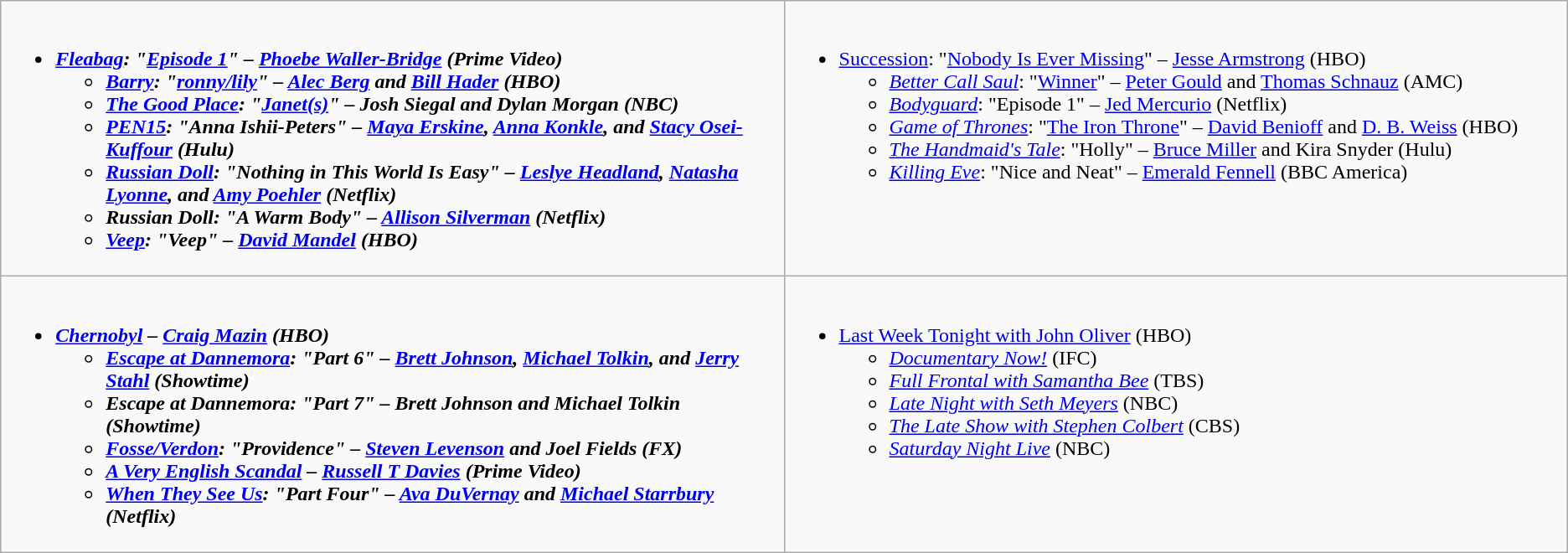<table class="wikitable">
<tr>
<td style="vertical-align:top;" width="50%"><br><ul><li><strong><em><a href='#'>Fleabag</a><em>: "<a href='#'>Episode 1</a>" – <a href='#'>Phoebe Waller-Bridge</a> (Prime Video)<strong><ul><li></em><a href='#'>Barry</a><em>: "<a href='#'>ronny/lily</a>" – <a href='#'>Alec Berg</a> and <a href='#'>Bill Hader</a> (HBO)</li><li></em><a href='#'>The Good Place</a><em>: "<a href='#'>Janet(s)</a>" – Josh Siegal and Dylan Morgan (NBC)</li><li></em><a href='#'>PEN15</a><em>: "Anna Ishii-Peters" – <a href='#'>Maya Erskine</a>, <a href='#'>Anna Konkle</a>, and <a href='#'>Stacy Osei-Kuffour</a> (Hulu)</li><li></em><a href='#'>Russian Doll</a><em>: "Nothing in This World Is Easy" – <a href='#'>Leslye Headland</a>, <a href='#'>Natasha Lyonne</a>, and <a href='#'>Amy Poehler</a> (Netflix)</li><li></em>Russian Doll<em>: "A Warm Body" – <a href='#'>Allison Silverman</a> (Netflix)</li><li></em><a href='#'>Veep</a><em>: "Veep" – <a href='#'>David Mandel</a> (HBO)</li></ul></li></ul></td>
<td style="vertical-align:top;" width="50%"><br><ul><li></em></strong><a href='#'>Succession</a></em>: "<a href='#'>Nobody Is Ever Missing</a>" – <a href='#'>Jesse Armstrong</a> (HBO)</strong><ul><li><em><a href='#'>Better Call Saul</a></em>: "<a href='#'>Winner</a>" – <a href='#'>Peter Gould</a> and <a href='#'>Thomas Schnauz</a> (AMC)</li><li><em><a href='#'>Bodyguard</a></em>: "Episode 1" – <a href='#'>Jed Mercurio</a> (Netflix)</li><li><em><a href='#'>Game of Thrones</a></em>: "<a href='#'>The Iron Throne</a>" – <a href='#'>David Benioff</a> and <a href='#'>D. B. Weiss</a> (HBO)</li><li><em><a href='#'>The Handmaid's Tale</a></em>: "Holly" – <a href='#'>Bruce Miller</a> and Kira Snyder (Hulu)</li><li><em><a href='#'>Killing Eve</a></em>: "Nice and Neat" – <a href='#'>Emerald Fennell</a> (BBC America)</li></ul></li></ul></td>
</tr>
<tr>
<td style="vertical-align:top;" width="50%"><br><ul><li><strong><em><a href='#'>Chernobyl</a><em> – <a href='#'>Craig Mazin</a> (HBO)<strong><ul><li></em><a href='#'>Escape at Dannemora</a><em>: "Part 6" – <a href='#'>Brett Johnson</a>, <a href='#'>Michael Tolkin</a>, and <a href='#'>Jerry Stahl</a> (Showtime)</li><li></em>Escape at Dannemora<em>: "Part 7" – Brett Johnson and Michael Tolkin (Showtime)</li><li></em><a href='#'>Fosse/Verdon</a><em>: "Providence" – <a href='#'>Steven Levenson</a> and Joel Fields (FX)</li><li></em><a href='#'>A Very English Scandal</a><em> – <a href='#'>Russell T Davies</a> (Prime Video)</li><li></em><a href='#'>When They See Us</a><em>: "Part Four" – <a href='#'>Ava DuVernay</a> and <a href='#'>Michael Starrbury</a> (Netflix)</li></ul></li></ul></td>
<td style="vertical-align:top;" width="50%"><br><ul><li></em></strong><a href='#'>Last Week Tonight with John Oliver</a></em> (HBO)</strong><ul><li><em><a href='#'>Documentary Now!</a></em> (IFC)</li><li><em><a href='#'>Full Frontal with Samantha Bee</a></em> (TBS)</li><li><em><a href='#'>Late Night with Seth Meyers</a></em> (NBC)</li><li><em><a href='#'>The Late Show with Stephen Colbert</a></em> (CBS)</li><li><em><a href='#'>Saturday Night Live</a></em> (NBC)</li></ul></li></ul></td>
</tr>
</table>
